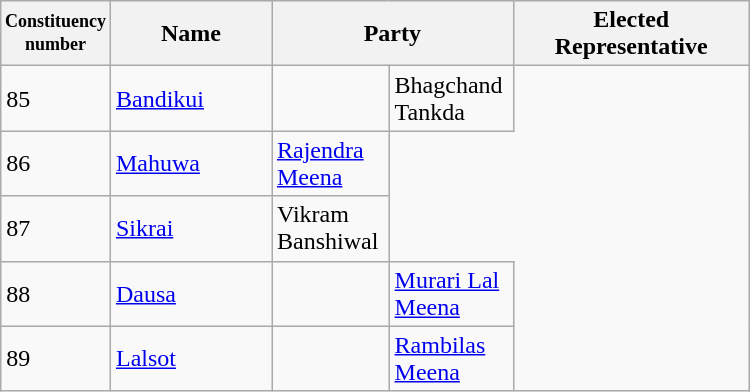<table class="wikitable sortable" width="500px">
<tr>
<th width="50px" style="font-size:75%">Constituency number</th>
<th width="100px">Name</th>
<th width="100px" colspan=2>Party</th>
<th width="150px">Elected Representative</th>
</tr>
<tr>
<td>85</td>
<td><a href='#'>Bandikui</a></td>
<td></td>
<td>Bhagchand Tankda</td>
</tr>
<tr>
<td>86</td>
<td><a href='#'>Mahuwa</a></td>
<td><a href='#'>Rajendra Meena</a></td>
</tr>
<tr>
<td>87</td>
<td><a href='#'>Sikrai</a></td>
<td>Vikram Banshiwal</td>
</tr>
<tr>
<td>88</td>
<td><a href='#'>Dausa</a></td>
<td></td>
<td><a href='#'>Murari Lal Meena</a></td>
</tr>
<tr>
<td>89</td>
<td><a href='#'>Lalsot</a></td>
<td></td>
<td><a href='#'>Rambilas Meena</a></td>
</tr>
</table>
